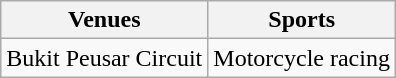<table class="wikitable">
<tr>
<th>Venues</th>
<th>Sports</th>
</tr>
<tr>
<td>Bukit Peusar Circuit</td>
<td>Motorcycle racing</td>
</tr>
</table>
